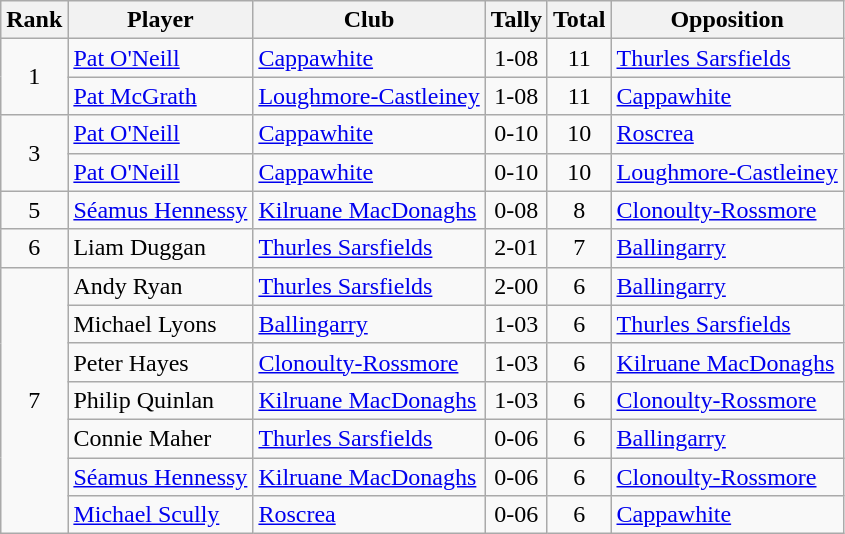<table class="wikitable">
<tr>
<th>Rank</th>
<th>Player</th>
<th>Club</th>
<th>Tally</th>
<th>Total</th>
<th>Opposition</th>
</tr>
<tr>
<td rowspan="2" style="text-align:center;">1</td>
<td><a href='#'>Pat O'Neill</a></td>
<td><a href='#'>Cappawhite</a></td>
<td align=center>1-08</td>
<td align=center>11</td>
<td><a href='#'>Thurles Sarsfields</a></td>
</tr>
<tr>
<td><a href='#'>Pat McGrath</a></td>
<td><a href='#'>Loughmore-Castleiney</a></td>
<td align=center>1-08</td>
<td align=center>11</td>
<td><a href='#'>Cappawhite</a></td>
</tr>
<tr>
<td rowspan="2" style="text-align:center;">3</td>
<td><a href='#'>Pat O'Neill</a></td>
<td><a href='#'>Cappawhite</a></td>
<td align=center>0-10</td>
<td align=center>10</td>
<td><a href='#'>Roscrea</a></td>
</tr>
<tr>
<td><a href='#'>Pat O'Neill</a></td>
<td><a href='#'>Cappawhite</a></td>
<td align=center>0-10</td>
<td align=center>10</td>
<td><a href='#'>Loughmore-Castleiney</a></td>
</tr>
<tr>
<td rowspan="1" style="text-align:center;">5</td>
<td><a href='#'>Séamus Hennessy</a></td>
<td><a href='#'>Kilruane MacDonaghs</a></td>
<td align=center>0-08</td>
<td align=center>8</td>
<td><a href='#'>Clonoulty-Rossmore</a></td>
</tr>
<tr>
<td rowspan="1" style="text-align:center;">6</td>
<td>Liam Duggan</td>
<td><a href='#'>Thurles Sarsfields</a></td>
<td align=center>2-01</td>
<td align=center>7</td>
<td><a href='#'>Ballingarry</a></td>
</tr>
<tr>
<td rowspan="7" style="text-align:center;">7</td>
<td>Andy Ryan</td>
<td><a href='#'>Thurles Sarsfields</a></td>
<td align=center>2-00</td>
<td align=center>6</td>
<td><a href='#'>Ballingarry</a></td>
</tr>
<tr>
<td>Michael Lyons</td>
<td><a href='#'>Ballingarry</a></td>
<td align=center>1-03</td>
<td align=center>6</td>
<td><a href='#'>Thurles Sarsfields</a></td>
</tr>
<tr>
<td>Peter Hayes</td>
<td><a href='#'>Clonoulty-Rossmore</a></td>
<td align=center>1-03</td>
<td align=center>6</td>
<td><a href='#'>Kilruane MacDonaghs</a></td>
</tr>
<tr>
<td>Philip Quinlan</td>
<td><a href='#'>Kilruane MacDonaghs</a></td>
<td align=center>1-03</td>
<td align=center>6</td>
<td><a href='#'>Clonoulty-Rossmore</a></td>
</tr>
<tr>
<td>Connie Maher</td>
<td><a href='#'>Thurles Sarsfields</a></td>
<td align=center>0-06</td>
<td align=center>6</td>
<td><a href='#'>Ballingarry</a></td>
</tr>
<tr>
<td><a href='#'>Séamus Hennessy</a></td>
<td><a href='#'>Kilruane MacDonaghs</a></td>
<td align=center>0-06</td>
<td align=center>6</td>
<td><a href='#'>Clonoulty-Rossmore</a></td>
</tr>
<tr>
<td><a href='#'>Michael Scully</a></td>
<td><a href='#'>Roscrea</a></td>
<td align=center>0-06</td>
<td align=center>6</td>
<td><a href='#'>Cappawhite</a></td>
</tr>
</table>
